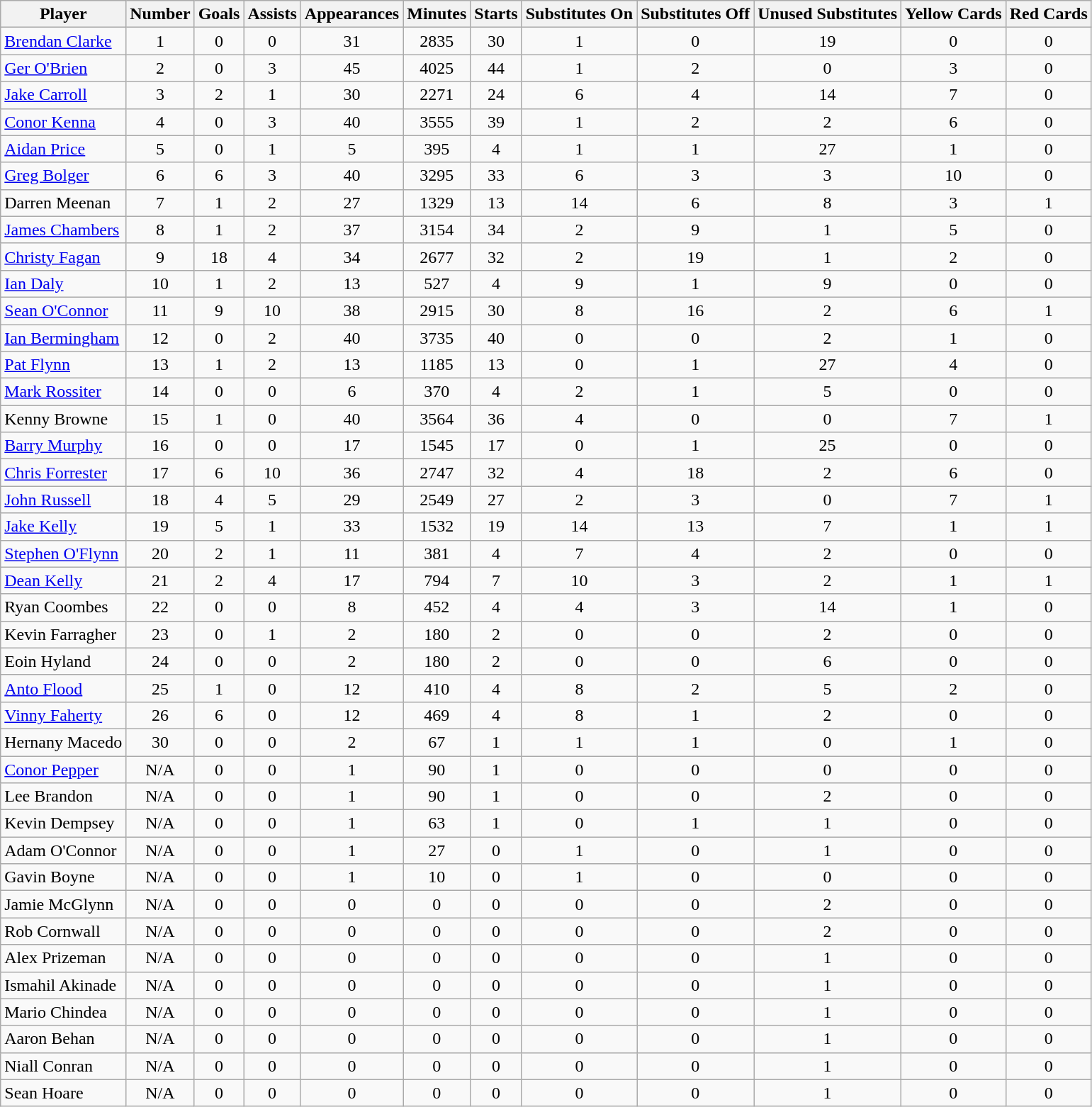<table class="wikitable">
<tr>
<th>Player</th>
<th>Number</th>
<th>Goals</th>
<th>Assists</th>
<th>Appearances</th>
<th>Minutes</th>
<th>Starts</th>
<th>Substitutes On</th>
<th>Substitutes Off</th>
<th>Unused Substitutes</th>
<th>Yellow Cards</th>
<th>Red Cards</th>
</tr>
<tr>
<td> <a href='#'>Brendan Clarke</a></td>
<td align=center>1</td>
<td align=center>0</td>
<td align=center>0</td>
<td align=center>31</td>
<td align=center>2835</td>
<td align=center>30</td>
<td align=center>1</td>
<td align=center>0</td>
<td align=center>19</td>
<td align=center>0</td>
<td align=center>0</td>
</tr>
<tr>
<td> <a href='#'>Ger O'Brien</a></td>
<td align=center>2</td>
<td align=center>0</td>
<td align=center>3</td>
<td align=center>45</td>
<td align=center>4025</td>
<td align=center>44</td>
<td align=center>1</td>
<td align=center>2</td>
<td align=center>0</td>
<td align=center>3</td>
<td align=center>0</td>
</tr>
<tr>
<td> <a href='#'>Jake Carroll</a></td>
<td align=center>3</td>
<td align=center>2</td>
<td align=center>1</td>
<td align=center>30</td>
<td align=center>2271</td>
<td align=center>24</td>
<td align=center>6</td>
<td align=center>4</td>
<td align=center>14</td>
<td align=center>7</td>
<td align=center>0</td>
</tr>
<tr>
<td> <a href='#'>Conor Kenna</a></td>
<td align=center>4</td>
<td align=center>0</td>
<td align=center>3</td>
<td align=center>40</td>
<td align=center>3555</td>
<td align=center>39</td>
<td align=center>1</td>
<td align=center>2</td>
<td align=center>2</td>
<td align=center>6</td>
<td align=center>0</td>
</tr>
<tr>
<td> <a href='#'>Aidan Price</a></td>
<td align=center>5</td>
<td align=center>0</td>
<td align=center>1</td>
<td align=center>5</td>
<td align=center>395</td>
<td align=center>4</td>
<td align=center>1</td>
<td align=center>1</td>
<td align=center>27</td>
<td align=center>1</td>
<td align=center>0</td>
</tr>
<tr>
<td> <a href='#'>Greg Bolger</a></td>
<td align=center>6</td>
<td align=center>6</td>
<td align=center>3</td>
<td align=center>40</td>
<td align=center>3295</td>
<td align=center>33</td>
<td align=center>6</td>
<td align=center>3</td>
<td align=center>3</td>
<td align=center>10</td>
<td align=center>0</td>
</tr>
<tr>
<td> Darren Meenan</td>
<td align=center>7</td>
<td align=center>1</td>
<td align=center>2</td>
<td align=center>27</td>
<td align=center>1329</td>
<td align=center>13</td>
<td align=center>14</td>
<td align=center>6</td>
<td align=center>8</td>
<td align=center>3</td>
<td align=center>1</td>
</tr>
<tr>
<td> <a href='#'>James Chambers</a></td>
<td align=center>8</td>
<td align=center>1</td>
<td align=center>2</td>
<td align=center>37</td>
<td align=center>3154</td>
<td align=center>34</td>
<td align=center>2</td>
<td align=center>9</td>
<td align=center>1</td>
<td align=center>5</td>
<td align=center>0</td>
</tr>
<tr>
<td> <a href='#'>Christy Fagan</a></td>
<td align=center>9</td>
<td align=center>18</td>
<td align=center>4</td>
<td align=center>34</td>
<td align=center>2677</td>
<td align=center>32</td>
<td align=center>2</td>
<td align=center>19</td>
<td align=center>1</td>
<td align=center>2</td>
<td align=center>0</td>
</tr>
<tr>
<td> <a href='#'>Ian Daly</a></td>
<td align=center>10</td>
<td align=center>1</td>
<td align=center>2</td>
<td align=center>13</td>
<td align=center>527</td>
<td align=center>4</td>
<td align=center>9</td>
<td align=center>1</td>
<td align=center>9</td>
<td align=center>0</td>
<td align=center>0</td>
</tr>
<tr>
<td> <a href='#'>Sean O'Connor</a></td>
<td align=center>11</td>
<td align=center>9</td>
<td align=center>10</td>
<td align=center>38</td>
<td align=center>2915</td>
<td align=center>30</td>
<td align=center>8</td>
<td align=center>16</td>
<td align=center>2</td>
<td align=center>6</td>
<td align=center>1</td>
</tr>
<tr>
<td> <a href='#'>Ian Bermingham</a></td>
<td align=center>12</td>
<td align=center>0</td>
<td align=center>2</td>
<td align=center>40</td>
<td align=center>3735</td>
<td align=center>40</td>
<td align=center>0</td>
<td align=center>0</td>
<td align=center>2</td>
<td align=center>1</td>
<td align=center>0</td>
</tr>
<tr>
<td> <a href='#'>Pat Flynn</a></td>
<td align=center>13</td>
<td align=center>1</td>
<td align=center>2</td>
<td align=center>13</td>
<td align=center>1185</td>
<td align=center>13</td>
<td align=center>0</td>
<td align=center>1</td>
<td align=center>27</td>
<td align=center>4</td>
<td align=center>0</td>
</tr>
<tr>
<td> <a href='#'>Mark Rossiter</a></td>
<td align=center>14</td>
<td align=center>0</td>
<td align=center>0</td>
<td align=center>6</td>
<td align=center>370</td>
<td align=center>4</td>
<td align=center>2</td>
<td align=center>1</td>
<td align=center>5</td>
<td align=center>0</td>
<td align=center>0</td>
</tr>
<tr>
<td> Kenny Browne</td>
<td align=center>15</td>
<td align=center>1</td>
<td align=center>0</td>
<td align=center>40</td>
<td align=center>3564</td>
<td align=center>36</td>
<td align=center>4</td>
<td align=center>0</td>
<td align=center>0</td>
<td align=center>7</td>
<td align=center>1</td>
</tr>
<tr>
<td> <a href='#'>Barry Murphy</a></td>
<td align=center>16</td>
<td align=center>0</td>
<td align=center>0</td>
<td align=center>17</td>
<td align=center>1545</td>
<td align=center>17</td>
<td align=center>0</td>
<td align=center>1</td>
<td align=center>25</td>
<td align=center>0</td>
<td align=center>0</td>
</tr>
<tr>
<td> <a href='#'>Chris Forrester</a></td>
<td align=center>17</td>
<td align=center>6</td>
<td align=center>10</td>
<td align=center>36</td>
<td align=center>2747</td>
<td align=center>32</td>
<td align=center>4</td>
<td align=center>18</td>
<td align=center>2</td>
<td align=center>6</td>
<td align=center>0</td>
</tr>
<tr>
<td> <a href='#'>John Russell</a></td>
<td align=center>18</td>
<td align=center>4</td>
<td align=center>5</td>
<td align=center>29</td>
<td align=center>2549</td>
<td align=center>27</td>
<td align=center>2</td>
<td align=center>3</td>
<td align=center>0</td>
<td align=center>7</td>
<td align=center>1</td>
</tr>
<tr>
<td> <a href='#'>Jake Kelly</a></td>
<td align=center>19</td>
<td align=center>5</td>
<td align=center>1</td>
<td align=center>33</td>
<td align=center>1532</td>
<td align=center>19</td>
<td align=center>14</td>
<td align=center>13</td>
<td align=center>7</td>
<td align=center>1</td>
<td align=center>1</td>
</tr>
<tr>
<td> <a href='#'>Stephen O'Flynn</a></td>
<td align=center>20</td>
<td align=center>2</td>
<td align=center>1</td>
<td align=center>11</td>
<td align=center>381</td>
<td align=center>4</td>
<td align=center>7</td>
<td align=center>4</td>
<td align=center>2</td>
<td align=center>0</td>
<td align=center>0</td>
</tr>
<tr>
<td> <a href='#'>Dean Kelly</a></td>
<td align=center>21</td>
<td align=center>2</td>
<td align=center>4</td>
<td align=center>17</td>
<td align=center>794</td>
<td align=center>7</td>
<td align=center>10</td>
<td align=center>3</td>
<td align=center>2</td>
<td align=center>1</td>
<td align=center>1</td>
</tr>
<tr>
<td> Ryan Coombes</td>
<td align=center>22</td>
<td align=center>0</td>
<td align=center>0</td>
<td align=center>8</td>
<td align=center>452</td>
<td align=center>4</td>
<td align=center>4</td>
<td align=center>3</td>
<td align=center>14</td>
<td align=center>1</td>
<td align=center>0</td>
</tr>
<tr>
<td> Kevin Farragher</td>
<td align=center>23</td>
<td align=center>0</td>
<td align=center>1</td>
<td align=center>2</td>
<td align=center>180</td>
<td align=center>2</td>
<td align=center>0</td>
<td align=center>0</td>
<td align=center>2</td>
<td align=center>0</td>
<td align=center>0</td>
</tr>
<tr>
<td> Eoin Hyland</td>
<td align=center>24</td>
<td align=center>0</td>
<td align=center>0</td>
<td align=center>2</td>
<td align=center>180</td>
<td align=center>2</td>
<td align=center>0</td>
<td align=center>0</td>
<td align=center>6</td>
<td align=center>0</td>
<td align=center>0</td>
</tr>
<tr>
<td> <a href='#'>Anto Flood</a></td>
<td align=center>25</td>
<td align=center>1</td>
<td align=center>0</td>
<td align=center>12</td>
<td align=center>410</td>
<td align=center>4</td>
<td align=center>8</td>
<td align=center>2</td>
<td align=center>5</td>
<td align=center>2</td>
<td align=center>0</td>
</tr>
<tr>
<td> <a href='#'>Vinny Faherty</a></td>
<td align=center>26</td>
<td align=center>6</td>
<td align=center>0</td>
<td align=center>12</td>
<td align=center>469</td>
<td align=center>4</td>
<td align=center>8</td>
<td align=center>1</td>
<td align=center>2</td>
<td align=center>0</td>
<td align=center>0</td>
</tr>
<tr>
<td> Hernany Macedo</td>
<td align=center>30</td>
<td align=center>0</td>
<td align=center>0</td>
<td align=center>2</td>
<td align=center>67</td>
<td align=center>1</td>
<td align=center>1</td>
<td align=center>1</td>
<td align=center>0</td>
<td align=center>1</td>
<td align=center>0</td>
</tr>
<tr>
<td> <a href='#'>Conor Pepper</a></td>
<td align=center>N/A</td>
<td align=center>0</td>
<td align=center>0</td>
<td align=center>1</td>
<td align=center>90</td>
<td align=center>1</td>
<td align=center>0</td>
<td align=center>0</td>
<td align=center>0</td>
<td align=center>0</td>
<td align=center>0</td>
</tr>
<tr>
<td> Lee Brandon</td>
<td align=center>N/A</td>
<td align=center>0</td>
<td align=center>0</td>
<td align=center>1</td>
<td align=center>90</td>
<td align=center>1</td>
<td align=center>0</td>
<td align=center>0</td>
<td align=center>2</td>
<td align=center>0</td>
<td align=center>0</td>
</tr>
<tr>
<td> Kevin Dempsey</td>
<td align=center>N/A</td>
<td align=center>0</td>
<td align=center>0</td>
<td align=center>1</td>
<td align=center>63</td>
<td align=center>1</td>
<td align=center>0</td>
<td align=center>1</td>
<td align=center>1</td>
<td align=center>0</td>
<td align=center>0</td>
</tr>
<tr>
<td> Adam O'Connor</td>
<td align=center>N/A</td>
<td align=center>0</td>
<td align=center>0</td>
<td align=center>1</td>
<td align=center>27</td>
<td align=center>0</td>
<td align=center>1</td>
<td align=center>0</td>
<td align=center>1</td>
<td align=center>0</td>
<td align=center>0</td>
</tr>
<tr>
<td> Gavin Boyne</td>
<td align=center>N/A</td>
<td align=center>0</td>
<td align=center>0</td>
<td align=center>1</td>
<td align=center>10</td>
<td align=center>0</td>
<td align=center>1</td>
<td align=center>0</td>
<td align=center>0</td>
<td align=center>0</td>
<td align=center>0</td>
</tr>
<tr>
<td> Jamie McGlynn</td>
<td align=center>N/A</td>
<td align=center>0</td>
<td align=center>0</td>
<td align=center>0</td>
<td align=center>0</td>
<td align=center>0</td>
<td align=center>0</td>
<td align=center>0</td>
<td align=center>2</td>
<td align=center>0</td>
<td align=center>0</td>
</tr>
<tr>
<td> Rob Cornwall</td>
<td align=center>N/A</td>
<td align=center>0</td>
<td align=center>0</td>
<td align=center>0</td>
<td align=center>0</td>
<td align=center>0</td>
<td align=center>0</td>
<td align=center>0</td>
<td align=center>2</td>
<td align=center>0</td>
<td align=center>0</td>
</tr>
<tr>
<td> Alex Prizeman</td>
<td align=center>N/A</td>
<td align=center>0</td>
<td align=center>0</td>
<td align=center>0</td>
<td align=center>0</td>
<td align=center>0</td>
<td align=center>0</td>
<td align=center>0</td>
<td align=center>1</td>
<td align=center>0</td>
<td align=center>0</td>
</tr>
<tr>
<td> Ismahil Akinade</td>
<td align=center>N/A</td>
<td align=center>0</td>
<td align=center>0</td>
<td align=center>0</td>
<td align=center>0</td>
<td align=center>0</td>
<td align=center>0</td>
<td align=center>0</td>
<td align=center>1</td>
<td align=center>0</td>
<td align=center>0</td>
</tr>
<tr>
<td> Mario Chindea</td>
<td align=center>N/A</td>
<td align=center>0</td>
<td align=center>0</td>
<td align=center>0</td>
<td align=center>0</td>
<td align=center>0</td>
<td align=center>0</td>
<td align=center>0</td>
<td align=center>1</td>
<td align=center>0</td>
<td align=center>0</td>
</tr>
<tr>
<td> Aaron Behan</td>
<td align=center>N/A</td>
<td align=center>0</td>
<td align=center>0</td>
<td align=center>0</td>
<td align=center>0</td>
<td align=center>0</td>
<td align=center>0</td>
<td align=center>0</td>
<td align=center>1</td>
<td align=center>0</td>
<td align=center>0</td>
</tr>
<tr>
<td> Niall Conran</td>
<td align=center>N/A</td>
<td align=center>0</td>
<td align=center>0</td>
<td align=center>0</td>
<td align=center>0</td>
<td align=center>0</td>
<td align=center>0</td>
<td align=center>0</td>
<td align=center>1</td>
<td align=center>0</td>
<td align=center>0</td>
</tr>
<tr>
<td> Sean Hoare</td>
<td align=center>N/A</td>
<td align=center>0</td>
<td align=center>0</td>
<td align=center>0</td>
<td align=center>0</td>
<td align=center>0</td>
<td align=center>0</td>
<td align=center>0</td>
<td align=center>1</td>
<td align=center>0</td>
<td align=center>0</td>
</tr>
</table>
